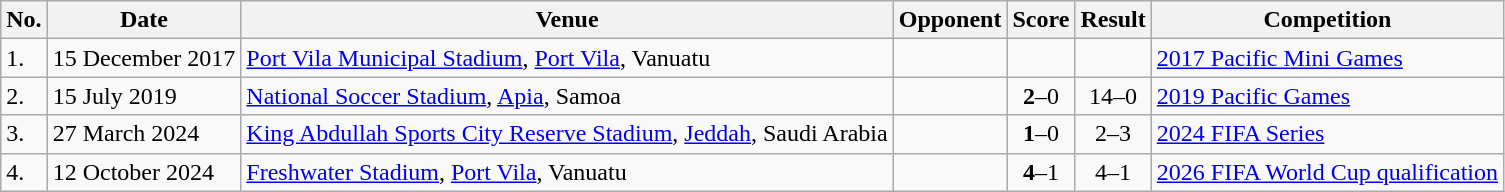<table class="wikitable" style="font-size:100%;">
<tr>
<th>No.</th>
<th>Date</th>
<th>Venue</th>
<th>Opponent</th>
<th>Score</th>
<th>Result</th>
<th>Competition</th>
</tr>
<tr>
<td>1.</td>
<td>15 December 2017</td>
<td><a href='#'>Port Vila Municipal Stadium</a>, <a href='#'>Port Vila</a>, Vanuatu</td>
<td></td>
<td></td>
<td></td>
<td><a href='#'>2017 Pacific Mini Games</a></td>
</tr>
<tr>
<td>2.</td>
<td>15 July 2019</td>
<td><a href='#'>National Soccer Stadium</a>, <a href='#'>Apia</a>, Samoa</td>
<td></td>
<td align=center><strong>2</strong>–0</td>
<td align=center>14–0</td>
<td><a href='#'>2019 Pacific Games</a></td>
</tr>
<tr>
<td>3.</td>
<td>27 March 2024</td>
<td><a href='#'>King Abdullah Sports City Reserve Stadium</a>, <a href='#'>Jeddah</a>, Saudi Arabia</td>
<td></td>
<td align=center><strong>1</strong>–0</td>
<td align=center>2–3</td>
<td><a href='#'>2024 FIFA Series</a></td>
</tr>
<tr>
<td>4.</td>
<td>12 October 2024</td>
<td><a href='#'>Freshwater Stadium</a>, <a href='#'>Port Vila</a>, Vanuatu</td>
<td></td>
<td align=center><strong>4</strong>–1</td>
<td align=center>4–1</td>
<td><a href='#'>2026 FIFA World Cup qualification</a></td>
</tr>
</table>
